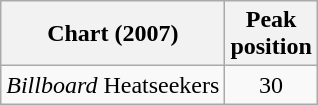<table class="wikitable">
<tr>
<th>Chart (2007)</th>
<th>Peak<br>position</th>
</tr>
<tr>
<td><em>Billboard</em> Heatseekers</td>
<td align="center">30</td>
</tr>
</table>
